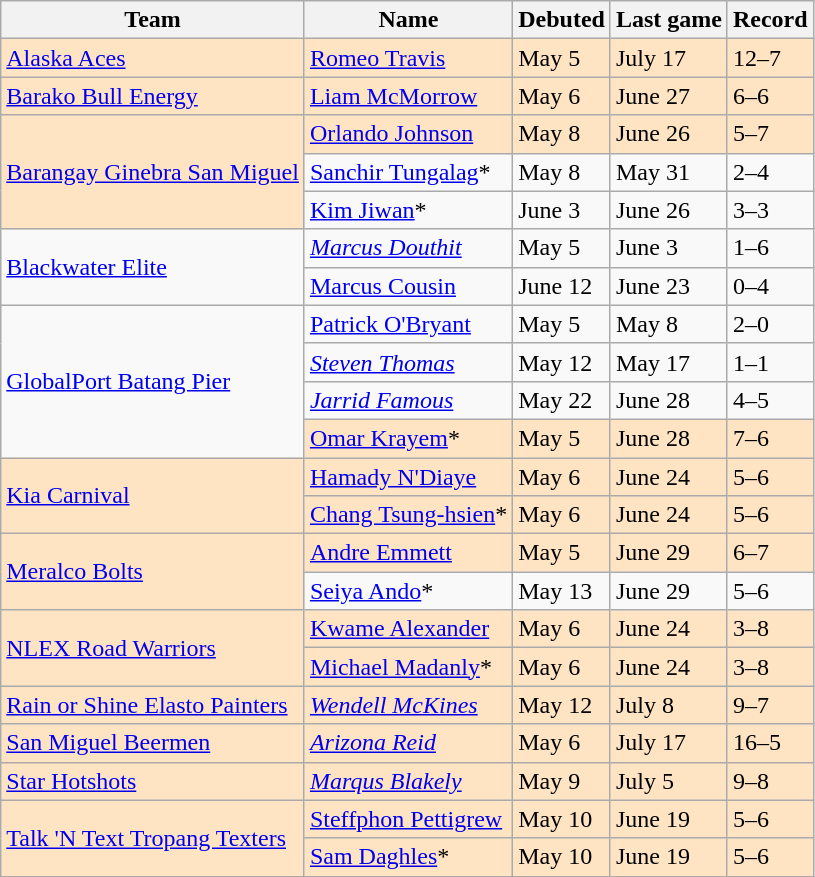<table class="wikitable">
<tr>
<th>Team</th>
<th>Name</th>
<th>Debuted</th>
<th>Last game</th>
<th>Record</th>
</tr>
<tr bgcolor=#FFE4C4>
<td><a href='#'>Alaska Aces</a></td>
<td> <a href='#'>Romeo Travis</a></td>
<td>May 5 </td>
<td>July 17 </td>
<td>12–7</td>
</tr>
<tr bgcolor=#FFE4C4>
<td><a href='#'>Barako Bull Energy</a></td>
<td> <a href='#'>Liam McMorrow</a></td>
<td>May 6 </td>
<td>June 27 </td>
<td>6–6</td>
</tr>
<tr bgcolor=#FFE4C4>
<td rowspan=3><a href='#'>Barangay Ginebra San Miguel</a></td>
<td> <a href='#'>Orlando Johnson</a></td>
<td>May 8 </td>
<td>June 26 </td>
<td>5–7</td>
</tr>
<tr>
<td> <a href='#'>Sanchir Tungalag</a>*</td>
<td>May 8 </td>
<td>May 31 </td>
<td>2–4</td>
</tr>
<tr>
<td> <a href='#'>Kim Jiwan</a>*</td>
<td>June 3 </td>
<td>June 26 </td>
<td>3–3</td>
</tr>
<tr>
<td rowspan=2><a href='#'>Blackwater Elite</a></td>
<td> <em><a href='#'>Marcus Douthit</a></em></td>
<td>May 5 </td>
<td>June 3 </td>
<td>1–6</td>
</tr>
<tr>
<td> <a href='#'>Marcus Cousin</a></td>
<td>June 12 </td>
<td>June 23 </td>
<td>0–4</td>
</tr>
<tr>
<td rowspan=4><a href='#'>GlobalPort Batang Pier</a></td>
<td> <a href='#'>Patrick O'Bryant</a></td>
<td>May 5 </td>
<td>May 8 </td>
<td>2–0</td>
</tr>
<tr>
<td> <em><a href='#'>Steven Thomas</a></em></td>
<td>May 12 </td>
<td>May 17 </td>
<td>1–1</td>
</tr>
<tr>
<td> <em><a href='#'>Jarrid Famous</a></em></td>
<td>May 22 </td>
<td>June 28 </td>
<td>4–5</td>
</tr>
<tr bgcolor=#FFE4C4>
<td> <a href='#'>Omar Krayem</a>*</td>
<td>May 5 </td>
<td>June 28 </td>
<td>7–6</td>
</tr>
<tr bgcolor=#FFE4C4>
<td rowspan=2><a href='#'>Kia Carnival</a></td>
<td> <a href='#'>Hamady N'Diaye</a></td>
<td>May 6 </td>
<td>June 24 </td>
<td>5–6</td>
</tr>
<tr bgcolor=#FFE4C4>
<td> <a href='#'>Chang Tsung-hsien</a>*</td>
<td>May 6 </td>
<td>June 24 </td>
<td>5–6</td>
</tr>
<tr bgcolor=#FFE4C4>
<td rowspan=2><a href='#'>Meralco Bolts</a></td>
<td> <a href='#'>Andre Emmett</a></td>
<td>May 5 </td>
<td>June 29 </td>
<td>6–7</td>
</tr>
<tr #FFE4C4>
<td> <a href='#'>Seiya Ando</a>*</td>
<td>May 13 </td>
<td>June 29 </td>
<td>5–6</td>
</tr>
<tr bgcolor=#FFE4C4>
<td rowspan=2><a href='#'>NLEX Road Warriors</a></td>
<td> <a href='#'>Kwame Alexander</a></td>
<td>May 6 </td>
<td>June 24 </td>
<td>3–8</td>
</tr>
<tr bgcolor=#FFE4C4>
<td> <a href='#'>Michael Madanly</a>*</td>
<td>May 6 </td>
<td>June 24 </td>
<td>3–8</td>
</tr>
<tr bgcolor=#FFE4C4>
<td><a href='#'>Rain or Shine Elasto Painters</a></td>
<td> <em><a href='#'>Wendell McKines</a></em></td>
<td>May 12 </td>
<td>July 8 </td>
<td>9–7</td>
</tr>
<tr bgcolor=#FFE4C4>
<td><a href='#'>San Miguel Beermen</a></td>
<td> <em><a href='#'>Arizona Reid</a></em></td>
<td>May 6 </td>
<td>July 17 </td>
<td>16–5</td>
</tr>
<tr bgcolor=#FFE4C4>
<td><a href='#'>Star Hotshots</a></td>
<td> <em><a href='#'>Marqus Blakely</a></em></td>
<td>May 9 </td>
<td>July 5 </td>
<td>9–8</td>
</tr>
<tr bgcolor=#FFE4C4>
<td rowspan=2><a href='#'>Talk 'N Text Tropang Texters</a></td>
<td> <a href='#'>Steffphon Pettigrew</a></td>
<td>May 10 </td>
<td>June 19 </td>
<td>5–6</td>
</tr>
<tr bgcolor=#FFE4C4>
<td> <a href='#'>Sam Daghles</a>*</td>
<td>May 10 </td>
<td>June 19 </td>
<td>5–6</td>
</tr>
</table>
